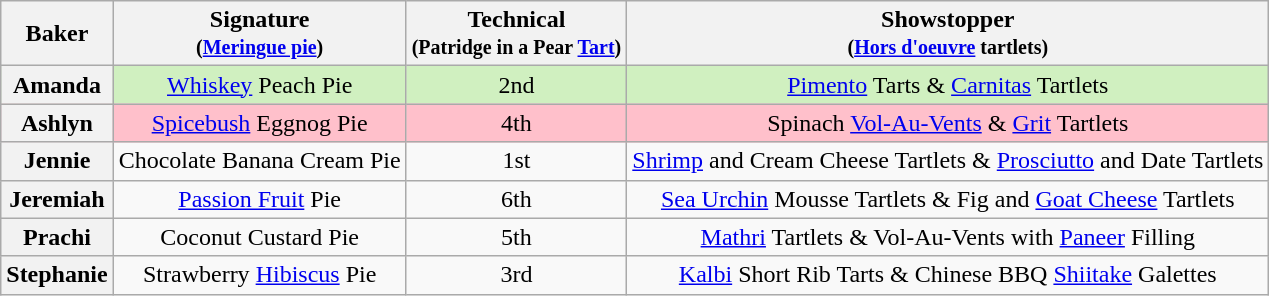<table class="wikitable sortable" style="text-align:center;">
<tr>
<th scope="col">Baker</th>
<th scope="col" class="unsortable">Signature<br><small>(<a href='#'>Meringue pie</a>)</small></th>
<th scope="col">Technical<br><small>(Patridge in a Pear <a href='#'>Tart</a>)</small></th>
<th scope="col" class="unsortable">Showstopper<br><small>(<a href='#'>Hors d'oeuvre</a> tartlets)</small></th>
</tr>
<tr style="background:#d0f0c0;">
<th scope="row">Amanda</th>
<td><a href='#'>Whiskey</a> Peach Pie</td>
<td>2nd</td>
<td><a href='#'>Pimento</a> Tarts & <a href='#'>Carnitas</a> Tartlets</td>
</tr>
<tr style="background:Pink;">
<th scope="row">Ashlyn</th>
<td><a href='#'>Spicebush</a> Eggnog Pie</td>
<td>4th</td>
<td>Spinach <a href='#'>Vol-Au-Vents</a> & <a href='#'>Grit</a> Tartlets</td>
</tr>
<tr>
<th scope="row">Jennie</th>
<td>Chocolate Banana Cream Pie</td>
<td>1st</td>
<td><a href='#'>Shrimp</a> and Cream Cheese Tartlets & <a href='#'>Prosciutto</a> and Date Tartlets</td>
</tr>
<tr>
<th scope="row">Jeremiah</th>
<td><a href='#'>Passion Fruit</a> Pie</td>
<td>6th</td>
<td><a href='#'>Sea Urchin</a> Mousse Tartlets & Fig and <a href='#'>Goat Cheese</a> Tartlets</td>
</tr>
<tr>
<th scope="row">Prachi</th>
<td>Coconut Custard Pie</td>
<td>5th</td>
<td><a href='#'>Mathri</a> Tartlets & Vol-Au-Vents with <a href='#'>Paneer</a> Filling</td>
</tr>
<tr>
<th scope="row">Stephanie</th>
<td>Strawberry <a href='#'>Hibiscus</a> Pie</td>
<td>3rd</td>
<td><a href='#'>Kalbi</a> Short Rib Tarts & Chinese BBQ <a href='#'>Shiitake</a> Galettes</td>
</tr>
</table>
